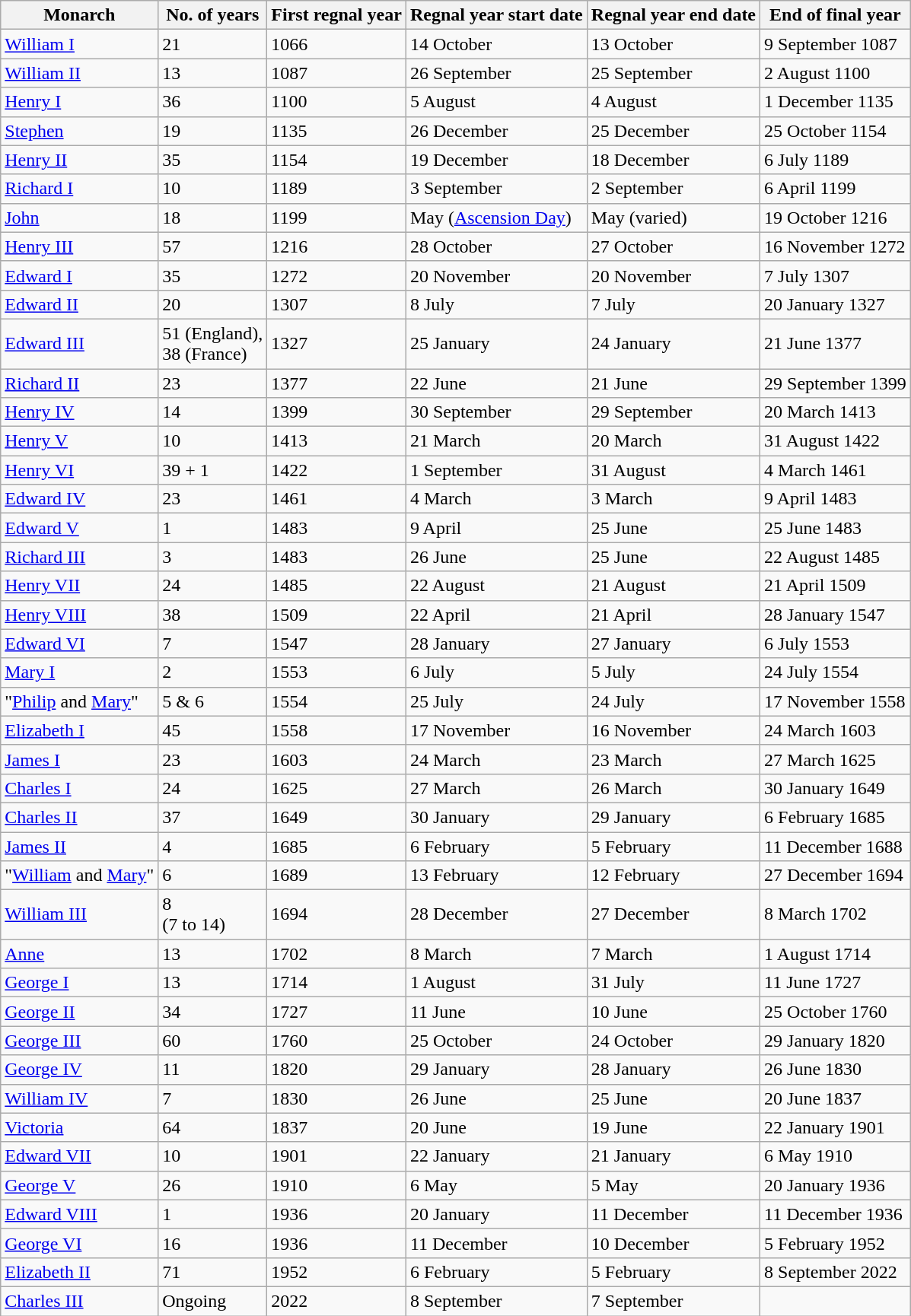<table class="wikitable">
<tr>
<th>Monarch</th>
<th>No. of years</th>
<th>First regnal year</th>
<th>Regnal year start date</th>
<th>Regnal year end date</th>
<th>End of final year</th>
</tr>
<tr>
<td><a href='#'>William I</a></td>
<td>21</td>
<td>1066</td>
<td>14 October</td>
<td>13 October</td>
<td>9 September 1087</td>
</tr>
<tr>
<td><a href='#'>William II</a></td>
<td>13</td>
<td>1087</td>
<td>26 September</td>
<td>25 September</td>
<td>2 August 1100</td>
</tr>
<tr>
<td><a href='#'>Henry I</a></td>
<td>36</td>
<td>1100</td>
<td>5 August</td>
<td>4 August</td>
<td>1 December 1135</td>
</tr>
<tr>
<td><a href='#'>Stephen</a></td>
<td>19</td>
<td>1135</td>
<td>26 December</td>
<td>25 December</td>
<td>25 October 1154</td>
</tr>
<tr>
<td><a href='#'>Henry II</a></td>
<td>35</td>
<td>1154</td>
<td>19 December</td>
<td>18 December</td>
<td>6 July 1189</td>
</tr>
<tr>
<td><a href='#'>Richard I</a></td>
<td>10</td>
<td>1189</td>
<td>3 September</td>
<td>2 September</td>
<td>6 April 1199</td>
</tr>
<tr>
<td><a href='#'>John</a></td>
<td>18</td>
<td>1199</td>
<td>May (<a href='#'>Ascension Day</a>)</td>
<td>May (varied)</td>
<td>19 October 1216</td>
</tr>
<tr>
<td><a href='#'>Henry III</a></td>
<td>57</td>
<td>1216</td>
<td>28 October</td>
<td>27 October</td>
<td>16 November 1272</td>
</tr>
<tr>
<td><a href='#'>Edward I</a></td>
<td>35</td>
<td>1272</td>
<td>20 November</td>
<td>20 November</td>
<td>7 July 1307</td>
</tr>
<tr>
<td><a href='#'>Edward II</a></td>
<td>20</td>
<td>1307</td>
<td>8 July</td>
<td>7 July</td>
<td>20 January 1327</td>
</tr>
<tr>
<td><a href='#'>Edward III</a></td>
<td>51 (England), <br>38 (France)</td>
<td>1327</td>
<td>25 January</td>
<td>24 January</td>
<td>21 June 1377</td>
</tr>
<tr>
<td><a href='#'>Richard II</a></td>
<td>23</td>
<td>1377</td>
<td>22 June</td>
<td>21 June</td>
<td>29 September 1399</td>
</tr>
<tr>
<td><a href='#'>Henry IV</a></td>
<td>14</td>
<td>1399</td>
<td>30 September</td>
<td>29 September</td>
<td>20 March 1413</td>
</tr>
<tr>
<td><a href='#'>Henry V</a></td>
<td>10</td>
<td>1413</td>
<td>21 March</td>
<td>20 March</td>
<td>31 August 1422</td>
</tr>
<tr>
<td><a href='#'>Henry VI</a></td>
<td>39 + 1</td>
<td>1422</td>
<td>1 September</td>
<td>31 August</td>
<td>4 March 1461</td>
</tr>
<tr>
<td><a href='#'>Edward IV</a></td>
<td>23</td>
<td>1461</td>
<td>4 March</td>
<td>3 March</td>
<td>9 April 1483</td>
</tr>
<tr>
<td><a href='#'>Edward V</a></td>
<td>1</td>
<td>1483</td>
<td>9 April</td>
<td>25 June</td>
<td>25 June 1483</td>
</tr>
<tr>
<td><a href='#'>Richard III</a></td>
<td>3</td>
<td>1483</td>
<td>26 June</td>
<td>25 June</td>
<td>22 August 1485</td>
</tr>
<tr>
<td><a href='#'>Henry VII</a></td>
<td>24</td>
<td>1485</td>
<td>22 August</td>
<td>21 August</td>
<td>21 April 1509</td>
</tr>
<tr>
<td><a href='#'>Henry VIII</a></td>
<td>38</td>
<td>1509</td>
<td>22 April</td>
<td>21 April</td>
<td>28 January 1547</td>
</tr>
<tr>
<td><a href='#'>Edward VI</a></td>
<td>7</td>
<td>1547</td>
<td>28 January</td>
<td>27 January</td>
<td>6 July 1553</td>
</tr>
<tr>
<td><a href='#'>Mary I</a></td>
<td>2</td>
<td>1553</td>
<td>6 July</td>
<td>5 July</td>
<td>24 July 1554</td>
</tr>
<tr>
<td>"<a href='#'>Philip</a> and <a href='#'>Mary</a>"</td>
<td>5 & 6</td>
<td>1554</td>
<td>25 July</td>
<td>24 July</td>
<td>17 November 1558</td>
</tr>
<tr>
<td><a href='#'>Elizabeth I</a></td>
<td>45</td>
<td>1558</td>
<td>17 November</td>
<td>16 November</td>
<td>24 March 1603</td>
</tr>
<tr>
<td><a href='#'>James I</a></td>
<td>23</td>
<td>1603</td>
<td>24 March</td>
<td>23 March</td>
<td>27 March 1625</td>
</tr>
<tr>
<td><a href='#'>Charles I</a></td>
<td>24</td>
<td>1625</td>
<td>27 March</td>
<td>26 March</td>
<td>30 January 1649</td>
</tr>
<tr>
<td><a href='#'>Charles II</a></td>
<td>37</td>
<td>1649</td>
<td>30 January</td>
<td>29 January</td>
<td>6 February 1685</td>
</tr>
<tr>
<td><a href='#'>James II</a></td>
<td>4</td>
<td>1685</td>
<td>6 February</td>
<td>5 February</td>
<td>11 December 1688</td>
</tr>
<tr>
<td>"<a href='#'>William</a> and <a href='#'>Mary</a>"</td>
<td>6</td>
<td>1689</td>
<td>13 February</td>
<td>12 February</td>
<td>27 December 1694</td>
</tr>
<tr>
<td><a href='#'>William III</a></td>
<td>8 <br> (7 to 14)</td>
<td>1694</td>
<td>28 December</td>
<td>27 December</td>
<td>8 March 1702</td>
</tr>
<tr>
<td><a href='#'>Anne</a></td>
<td>13</td>
<td>1702</td>
<td>8 March</td>
<td>7 March</td>
<td>1 August 1714</td>
</tr>
<tr>
<td><a href='#'>George I</a></td>
<td>13</td>
<td>1714</td>
<td>1 August</td>
<td>31 July</td>
<td>11 June 1727</td>
</tr>
<tr>
<td><a href='#'>George II</a></td>
<td>34</td>
<td>1727</td>
<td>11 June</td>
<td>10 June</td>
<td>25 October 1760</td>
</tr>
<tr>
<td><a href='#'>George III</a></td>
<td>60</td>
<td>1760</td>
<td>25 October</td>
<td>24 October</td>
<td>29 January 1820</td>
</tr>
<tr>
<td><a href='#'>George IV</a></td>
<td>11</td>
<td>1820</td>
<td>29 January</td>
<td>28 January</td>
<td>26 June 1830</td>
</tr>
<tr>
<td><a href='#'>William IV</a></td>
<td>7</td>
<td>1830</td>
<td>26 June</td>
<td>25 June</td>
<td>20 June 1837</td>
</tr>
<tr>
<td><a href='#'>Victoria</a></td>
<td>64</td>
<td>1837</td>
<td>20 June</td>
<td>19 June</td>
<td>22 January 1901</td>
</tr>
<tr>
<td><a href='#'>Edward VII</a></td>
<td>10</td>
<td>1901</td>
<td>22 January</td>
<td>21 January</td>
<td>6 May 1910</td>
</tr>
<tr>
<td><a href='#'>George V</a></td>
<td>26</td>
<td>1910</td>
<td>6 May</td>
<td>5 May</td>
<td>20 January 1936</td>
</tr>
<tr>
<td><a href='#'>Edward VIII</a></td>
<td>1</td>
<td>1936</td>
<td>20 January</td>
<td>11 December</td>
<td>11 December 1936</td>
</tr>
<tr>
<td><a href='#'>George VI</a></td>
<td>16</td>
<td>1936</td>
<td>11 December</td>
<td>10 December</td>
<td>5 February 1952</td>
</tr>
<tr>
<td><a href='#'>Elizabeth II</a></td>
<td>71</td>
<td>1952</td>
<td>6 February</td>
<td>5 February</td>
<td>8 September 2022</td>
</tr>
<tr>
<td><a href='#'>Charles III</a></td>
<td>Ongoing</td>
<td>2022</td>
<td>8 September</td>
<td>7 September</td>
<td></td>
</tr>
</table>
